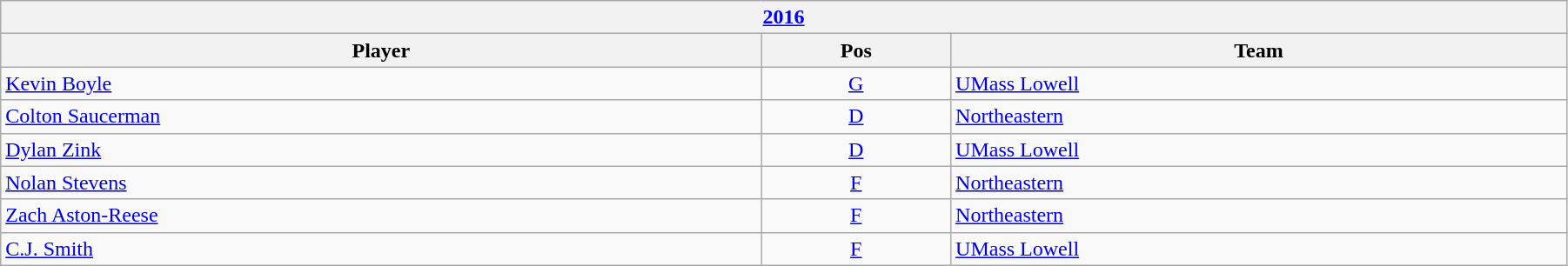<table class="wikitable" width=95%>
<tr>
<th colspan=3><a href='#'>2016</a></th>
</tr>
<tr>
<th>Player</th>
<th>Pos</th>
<th>Team</th>
</tr>
<tr>
<td><a href='#'>Kevin Boyle</a></td>
<td align=center><a href='#'>G</a></td>
<td><a href='#'>UMass Lowell</a></td>
</tr>
<tr>
<td><a href='#'>Colton Saucerman</a></td>
<td align=center><a href='#'>D</a></td>
<td><a href='#'>Northeastern</a></td>
</tr>
<tr>
<td><a href='#'>Dylan Zink</a></td>
<td align=center><a href='#'>D</a></td>
<td><a href='#'>UMass Lowell</a></td>
</tr>
<tr>
<td><a href='#'>Nolan Stevens</a></td>
<td align=center><a href='#'>F</a></td>
<td><a href='#'>Northeastern</a></td>
</tr>
<tr>
<td><a href='#'>Zach Aston-Reese</a></td>
<td align=center><a href='#'>F</a></td>
<td><a href='#'>Northeastern</a></td>
</tr>
<tr>
<td><a href='#'>C.J. Smith</a></td>
<td align=center><a href='#'>F</a></td>
<td><a href='#'>UMass Lowell</a></td>
</tr>
</table>
